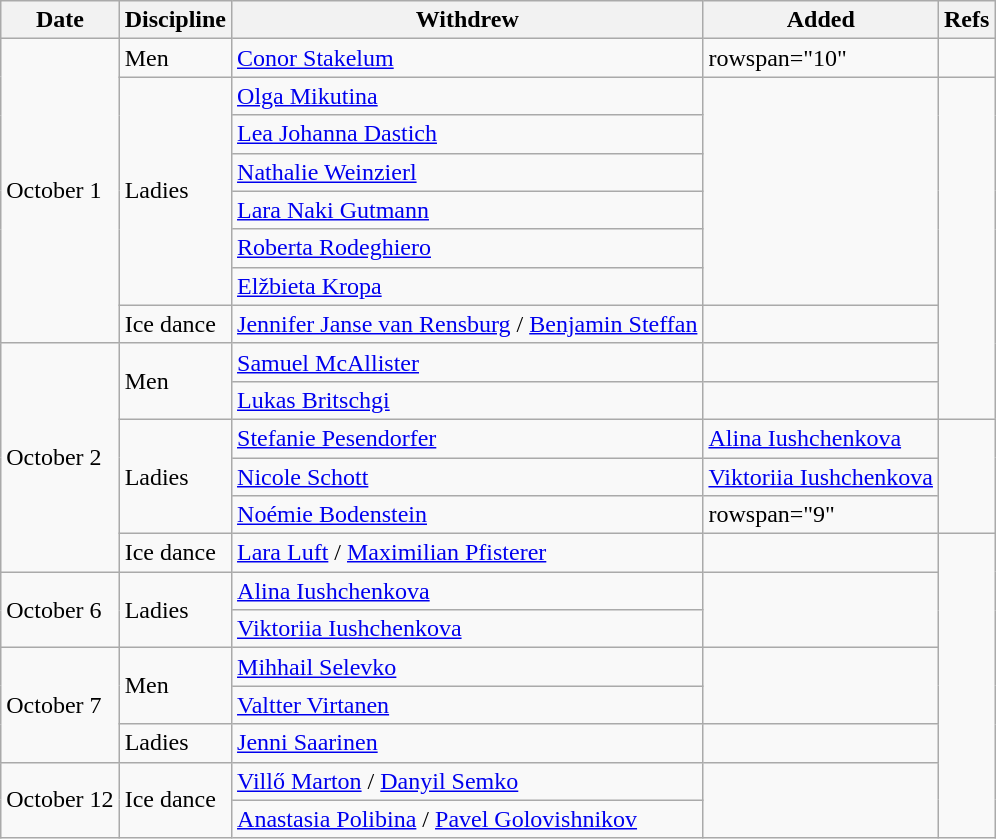<table class="wikitable sortable">
<tr>
<th>Date</th>
<th>Discipline</th>
<th>Withdrew</th>
<th>Added</th>
<th>Refs</th>
</tr>
<tr>
<td rowspan="8">October 1</td>
<td>Men</td>
<td> <a href='#'>Conor Stakelum</a></td>
<td>rowspan="10" </td>
<td></td>
</tr>
<tr>
<td rowspan=6>Ladies</td>
<td> <a href='#'>Olga Mikutina</a></td>
<td rowspan=6></td>
</tr>
<tr>
<td> <a href='#'>Lea Johanna Dastich</a></td>
</tr>
<tr>
<td> <a href='#'>Nathalie Weinzierl</a></td>
</tr>
<tr>
<td> <a href='#'>Lara Naki Gutmann</a></td>
</tr>
<tr>
<td> <a href='#'>Roberta Rodeghiero</a></td>
</tr>
<tr>
<td> <a href='#'>Elžbieta Kropa</a></td>
</tr>
<tr>
<td>Ice dance</td>
<td> <a href='#'>Jennifer Janse van Rensburg</a> / <a href='#'>Benjamin Steffan</a></td>
<td></td>
</tr>
<tr>
<td rowspan=6>October 2</td>
<td rowspan=2>Men</td>
<td> <a href='#'>Samuel McAllister</a></td>
<td></td>
</tr>
<tr>
<td> <a href='#'>Lukas Britschgi</a></td>
<td></td>
</tr>
<tr>
<td rowspan=3>Ladies</td>
<td> <a href='#'>Stefanie Pesendorfer</a></td>
<td> <a href='#'>Alina Iushchenkova</a></td>
<td rowspan=3></td>
</tr>
<tr>
<td> <a href='#'>Nicole Schott</a></td>
<td> <a href='#'>Viktoriia Iushchenkova</a></td>
</tr>
<tr>
<td> <a href='#'>Noémie Bodenstein</a></td>
<td>rowspan="9" </td>
</tr>
<tr>
<td>Ice dance</td>
<td> <a href='#'>Lara Luft</a> / <a href='#'>Maximilian Pfisterer</a></td>
<td></td>
</tr>
<tr>
<td rowspan=2>October 6</td>
<td rowspan=2>Ladies</td>
<td> <a href='#'>Alina Iushchenkova</a></td>
<td rowspan=2></td>
</tr>
<tr>
<td> <a href='#'>Viktoriia Iushchenkova</a></td>
</tr>
<tr>
<td rowspan=3>October 7</td>
<td rowspan=2>Men</td>
<td> <a href='#'>Mihhail Selevko</a></td>
<td rowspan=2></td>
</tr>
<tr>
<td> <a href='#'>Valtter Virtanen</a></td>
</tr>
<tr>
<td>Ladies</td>
<td> <a href='#'>Jenni Saarinen</a></td>
<td></td>
</tr>
<tr>
<td rowspan=2>October 12</td>
<td rowspan=2>Ice dance</td>
<td> <a href='#'>Villő Marton</a> / <a href='#'>Danyil Semko</a></td>
<td rowspan=2></td>
</tr>
<tr>
<td> <a href='#'>Anastasia Polibina</a> / <a href='#'>Pavel Golovishnikov</a></td>
</tr>
</table>
